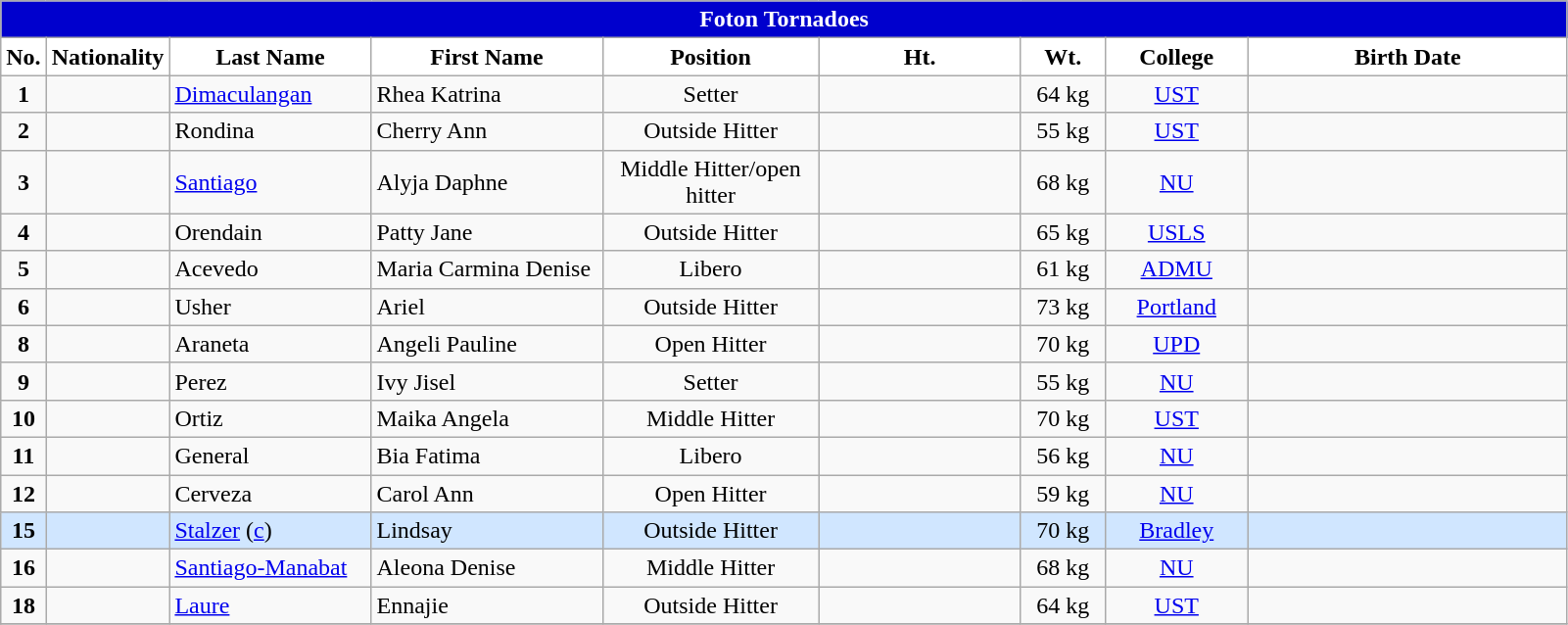<table class="wikitable" style="text-align:center;">
<tr>
<td colspan="9" style= "background:#0000CD; color:white; text-align: center"><strong>Foton Tornadoes</strong></td>
</tr>
<tr>
<th width=3px style="background: White; color: Black; text-align: center"><strong>No.</strong></th>
<th width=5px style="background: White; color: Black; text-align: center"><strong>Nationality</strong></th>
<th width=130px style="background: White; color: Black">Last Name</th>
<th width=150px style="background: White; color: Black">First Name</th>
<th width=140px style="background: White; color: Black">Position</th>
<th width=130px style="background: White; color: Black">Ht.</th>
<th width=50px style="background: White; color: Black">Wt.</th>
<th width=90px style="background: White; color: Black">College</th>
<th width=210px style="background: White; color: Black">Birth Date</th>
</tr>
<tr>
<td><strong>1</strong></td>
<td></td>
<td style="text-align: left"><a href='#'>Dimaculangan</a></td>
<td style="text-align: left">Rhea Katrina</td>
<td>Setter</td>
<td></td>
<td>64 kg</td>
<td><a href='#'>UST</a></td>
<td style="text-align: left"></td>
</tr>
<tr>
<td><strong>2</strong></td>
<td></td>
<td style="text-align: left">Rondina</td>
<td style="text-align: left">Cherry Ann</td>
<td>Outside Hitter</td>
<td></td>
<td>55 kg</td>
<td><a href='#'>UST</a></td>
<td style="text-align: left"></td>
</tr>
<tr>
<td><strong>3</strong></td>
<td></td>
<td style="text-align: left"><a href='#'>Santiago</a></td>
<td style="text-align: left">Alyja Daphne</td>
<td>Middle Hitter/open hitter</td>
<td></td>
<td>68 kg</td>
<td><a href='#'>NU</a></td>
<td style="text-align: left"></td>
</tr>
<tr>
<td><strong>4</strong></td>
<td></td>
<td style="text-align: left">Orendain</td>
<td style="text-align: left">Patty Jane</td>
<td>Outside Hitter</td>
<td></td>
<td>65 kg</td>
<td><a href='#'>USLS</a></td>
<td style="text-align: left"></td>
</tr>
<tr>
<td><strong>5</strong></td>
<td></td>
<td style="text-align: left">Acevedo</td>
<td style="text-align: left">Maria Carmina Denise</td>
<td>Libero</td>
<td></td>
<td>61 kg</td>
<td><a href='#'>ADMU</a></td>
<td style="text-align: left"></td>
</tr>
<tr>
<td><strong>6</strong></td>
<td></td>
<td style="text-align: left">Usher</td>
<td style="text-align: left">Ariel</td>
<td>Outside Hitter</td>
<td></td>
<td>73 kg</td>
<td><a href='#'>Portland</a></td>
<td style="text-align: left"></td>
</tr>
<tr>
<td><strong>8</strong></td>
<td></td>
<td style="text-align: left">Araneta</td>
<td style="text-align: left">Angeli Pauline</td>
<td>Open Hitter</td>
<td></td>
<td>70 kg</td>
<td><a href='#'>UPD</a></td>
<td style="text-align: left"></td>
</tr>
<tr>
<td><strong>9</strong></td>
<td></td>
<td style="text-align: left">Perez</td>
<td style="text-align: left">Ivy Jisel</td>
<td>Setter</td>
<td></td>
<td>55 kg</td>
<td><a href='#'>NU</a></td>
<td style="text-align: left"></td>
</tr>
<tr>
<td><strong>10</strong></td>
<td></td>
<td style="text-align: left">Ortiz</td>
<td style="text-align: left">Maika Angela</td>
<td>Middle Hitter</td>
<td></td>
<td>70 kg</td>
<td><a href='#'>UST</a></td>
<td style="text-align: left"></td>
</tr>
<tr>
<td><strong>11</strong></td>
<td></td>
<td style="text-align: left">General</td>
<td style="text-align: left">Bia Fatima</td>
<td>Libero</td>
<td></td>
<td>56 kg</td>
<td><a href='#'>NU</a></td>
<td style="text-align: left"></td>
</tr>
<tr>
<td><strong>12</strong></td>
<td></td>
<td style="text-align: left">Cerveza</td>
<td style="text-align: left">Carol Ann</td>
<td>Open Hitter</td>
<td></td>
<td>59 kg</td>
<td><a href='#'>NU</a></td>
<td style="text-align: left"></td>
</tr>
<tr bgcolor=#D0E6FF>
<td><strong>15</strong></td>
<td></td>
<td style="text-align: left"><a href='#'>Stalzer</a> (<a href='#'>c</a>)</td>
<td style="text-align: left">Lindsay</td>
<td>Outside Hitter</td>
<td></td>
<td>70 kg</td>
<td><a href='#'>Bradley</a></td>
<td style="text-align: left"></td>
</tr>
<tr>
<td><strong>16</strong></td>
<td></td>
<td style="text-align: left"><a href='#'>Santiago-Manabat</a></td>
<td style="text-align: left">Aleona Denise</td>
<td>Middle Hitter</td>
<td></td>
<td>68 kg</td>
<td><a href='#'>NU</a></td>
<td style="text-align: left"></td>
</tr>
<tr>
<td><strong>18</strong></td>
<td></td>
<td style="text-align: left"><a href='#'>Laure</a></td>
<td style="text-align: left">Ennajie</td>
<td>Outside Hitter</td>
<td></td>
<td>64 kg</td>
<td><a href='#'>UST</a></td>
<td style="text-align: left"></td>
</tr>
<tr>
</tr>
</table>
